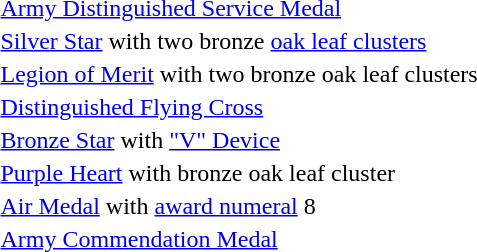<table>
<tr>
<td></td>
<td><a href='#'>Army Distinguished Service Medal</a></td>
</tr>
<tr>
<td></td>
<td><a href='#'>Silver Star</a> with two bronze <a href='#'>oak leaf clusters</a></td>
</tr>
<tr>
<td></td>
<td><a href='#'>Legion of Merit</a> with two bronze oak leaf clusters</td>
</tr>
<tr>
<td></td>
<td><a href='#'>Distinguished Flying Cross</a></td>
</tr>
<tr>
<td></td>
<td><a href='#'>Bronze Star</a> with <a href='#'>"V" Device</a></td>
</tr>
<tr>
<td></td>
<td><a href='#'>Purple Heart</a> with bronze oak leaf cluster</td>
</tr>
<tr>
<td><span></span></td>
<td><a href='#'>Air Medal</a> with <a href='#'>award numeral</a> 8</td>
</tr>
<tr>
<td></td>
<td><a href='#'>Army Commendation Medal</a></td>
</tr>
</table>
